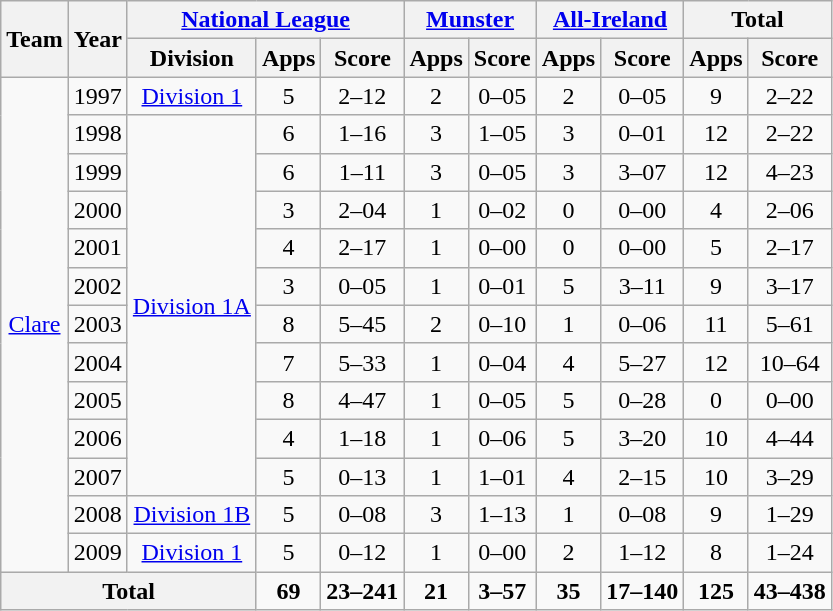<table class="wikitable" style="text-align:center">
<tr>
<th rowspan="2">Team</th>
<th rowspan="2">Year</th>
<th colspan="3"><a href='#'>National League</a></th>
<th colspan="2"><a href='#'>Munster</a></th>
<th colspan="2"><a href='#'>All-Ireland</a></th>
<th colspan="2">Total</th>
</tr>
<tr>
<th>Division</th>
<th>Apps</th>
<th>Score</th>
<th>Apps</th>
<th>Score</th>
<th>Apps</th>
<th>Score</th>
<th>Apps</th>
<th>Score</th>
</tr>
<tr>
<td rowspan="13"><a href='#'>Clare</a></td>
<td>1997</td>
<td rowspan="1"><a href='#'>Division 1</a></td>
<td>5</td>
<td>2–12</td>
<td>2</td>
<td>0–05</td>
<td>2</td>
<td>0–05</td>
<td>9</td>
<td>2–22</td>
</tr>
<tr>
<td>1998</td>
<td rowspan="10"><a href='#'>Division 1A</a></td>
<td>6</td>
<td>1–16</td>
<td>3</td>
<td>1–05</td>
<td>3</td>
<td>0–01</td>
<td>12</td>
<td>2–22</td>
</tr>
<tr>
<td>1999</td>
<td>6</td>
<td>1–11</td>
<td>3</td>
<td>0–05</td>
<td>3</td>
<td>3–07</td>
<td>12</td>
<td>4–23</td>
</tr>
<tr>
<td>2000</td>
<td>3</td>
<td>2–04</td>
<td>1</td>
<td>0–02</td>
<td>0</td>
<td>0–00</td>
<td>4</td>
<td>2–06</td>
</tr>
<tr>
<td>2001</td>
<td>4</td>
<td>2–17</td>
<td>1</td>
<td>0–00</td>
<td>0</td>
<td>0–00</td>
<td>5</td>
<td>2–17</td>
</tr>
<tr>
<td>2002</td>
<td>3</td>
<td>0–05</td>
<td>1</td>
<td>0–01</td>
<td>5</td>
<td>3–11</td>
<td>9</td>
<td>3–17</td>
</tr>
<tr>
<td>2003</td>
<td>8</td>
<td>5–45</td>
<td>2</td>
<td>0–10</td>
<td>1</td>
<td>0–06</td>
<td>11</td>
<td>5–61</td>
</tr>
<tr>
<td>2004</td>
<td>7</td>
<td>5–33</td>
<td>1</td>
<td>0–04</td>
<td>4</td>
<td>5–27</td>
<td>12</td>
<td>10–64</td>
</tr>
<tr>
<td>2005</td>
<td>8</td>
<td>4–47</td>
<td>1</td>
<td>0–05</td>
<td>5</td>
<td>0–28</td>
<td>0</td>
<td>0–00</td>
</tr>
<tr>
<td>2006</td>
<td>4</td>
<td>1–18</td>
<td>1</td>
<td>0–06</td>
<td>5</td>
<td>3–20</td>
<td>10</td>
<td>4–44</td>
</tr>
<tr>
<td>2007</td>
<td>5</td>
<td>0–13</td>
<td>1</td>
<td>1–01</td>
<td>4</td>
<td>2–15</td>
<td>10</td>
<td>3–29</td>
</tr>
<tr>
<td>2008</td>
<td rowspan="1"><a href='#'>Division 1B</a></td>
<td>5</td>
<td>0–08</td>
<td>3</td>
<td>1–13</td>
<td>1</td>
<td>0–08</td>
<td>9</td>
<td>1–29</td>
</tr>
<tr>
<td>2009</td>
<td rowspan="1"><a href='#'>Division 1</a></td>
<td>5</td>
<td>0–12</td>
<td>1</td>
<td>0–00</td>
<td>2</td>
<td>1–12</td>
<td>8</td>
<td>1–24</td>
</tr>
<tr>
<th colspan="3">Total</th>
<td><strong>69</strong></td>
<td><strong>23–241</strong></td>
<td><strong>21</strong></td>
<td><strong>3–57</strong></td>
<td><strong>35</strong></td>
<td><strong>17–140</strong></td>
<td><strong>125</strong></td>
<td><strong>43–438</strong></td>
</tr>
</table>
